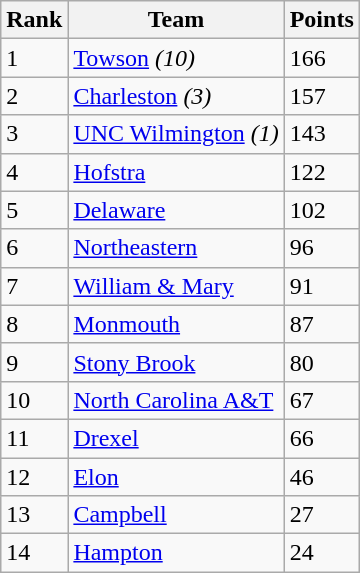<table class="wikitable">
<tr>
<th>Rank</th>
<th>Team</th>
<th>Points</th>
</tr>
<tr>
<td>1</td>
<td><a href='#'>Towson</a> <em>(10)</em></td>
<td>166</td>
</tr>
<tr>
<td>2</td>
<td><a href='#'>Charleston</a> <em>(3)</em></td>
<td>157</td>
</tr>
<tr>
<td>3</td>
<td><a href='#'>UNC Wilmington</a> <em>(1)</em></td>
<td>143</td>
</tr>
<tr>
<td>4</td>
<td><a href='#'>Hofstra</a></td>
<td>122</td>
</tr>
<tr>
<td>5</td>
<td><a href='#'>Delaware</a></td>
<td>102</td>
</tr>
<tr>
<td>6</td>
<td><a href='#'>Northeastern</a></td>
<td>96</td>
</tr>
<tr>
<td>7</td>
<td><a href='#'>William & Mary</a></td>
<td>91</td>
</tr>
<tr>
<td>8</td>
<td><a href='#'>Monmouth</a></td>
<td>87</td>
</tr>
<tr>
<td>9</td>
<td><a href='#'>Stony Brook</a></td>
<td>80</td>
</tr>
<tr>
<td>10</td>
<td><a href='#'>North Carolina A&T</a></td>
<td>67</td>
</tr>
<tr>
<td>11</td>
<td><a href='#'>Drexel</a></td>
<td>66</td>
</tr>
<tr>
<td>12</td>
<td><a href='#'>Elon</a></td>
<td>46</td>
</tr>
<tr>
<td>13</td>
<td><a href='#'>Campbell</a></td>
<td>27</td>
</tr>
<tr>
<td>14</td>
<td><a href='#'>Hampton</a></td>
<td>24</td>
</tr>
</table>
